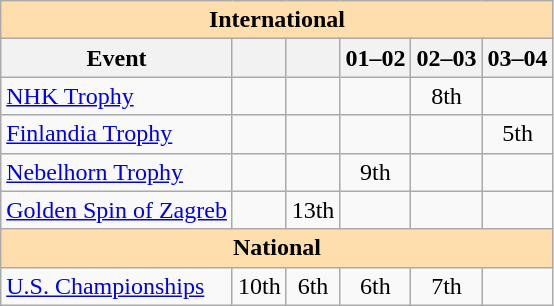<table class="wikitable" style="text-align:center">
<tr>
<th style="background-color: #ffdead; " colspan=6 align=center>International</th>
</tr>
<tr>
<th>Event</th>
<th></th>
<th></th>
<th>01–02</th>
<th>02–03</th>
<th>03–04</th>
</tr>
<tr>
<td align=left> <a href='#'>NHK Trophy</a></td>
<td></td>
<td></td>
<td></td>
<td>8th</td>
<td></td>
</tr>
<tr>
<td align=left><a href='#'>Finlandia Trophy</a></td>
<td></td>
<td></td>
<td></td>
<td></td>
<td>5th</td>
</tr>
<tr>
<td align=left><a href='#'>Nebelhorn Trophy</a></td>
<td></td>
<td></td>
<td>9th</td>
<td></td>
<td></td>
</tr>
<tr>
<td align=left><a href='#'>Golden Spin of Zagreb</a></td>
<td></td>
<td>13th</td>
<td></td>
<td></td>
<td></td>
</tr>
<tr>
<th style="background-color: #ffdead; " colspan=6 align=center>National</th>
</tr>
<tr>
<td align=left><a href='#'>U.S. Championships</a></td>
<td>10th</td>
<td>6th</td>
<td>6th</td>
<td>7th</td>
<td></td>
</tr>
</table>
